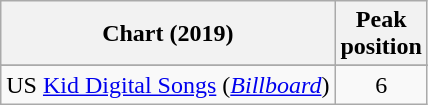<table class="wikitable sortable">
<tr>
<th>Chart (2019)</th>
<th>Peak <br> position</th>
</tr>
<tr>
</tr>
<tr>
<td>US <a href='#'>Kid Digital Songs</a> (<em><a href='#'>Billboard</a></em>)</td>
<td align="center">6</td>
</tr>
</table>
